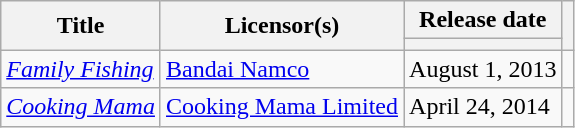<table class="wikitable plainrowheaders sortable">
<tr>
<th rowspan="2">Title</th>
<th rowspan="2">Licensor(s)</th>
<th colspan="1">Release date</th>
<th rowspan="2" class="unsortable"></th>
</tr>
<tr>
<th data-sort-type="date"></th>
</tr>
<tr>
<td><em><a href='#'>Family Fishing</a></em></td>
<td><a href='#'>Bandai Namco</a></td>
<td>August 1, 2013</td>
<td></td>
</tr>
<tr>
<td><em><a href='#'>Cooking Mama</a></em></td>
<td><a href='#'>Cooking Mama Limited</a></td>
<td>April 24, 2014</td>
<td></td>
</tr>
</table>
